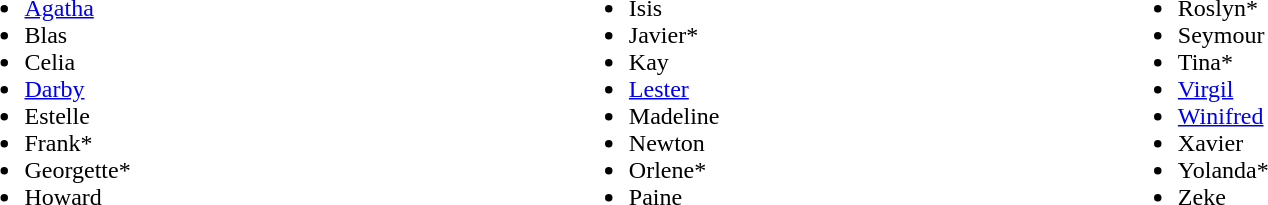<table width="90%">
<tr>
<td><br><ul><li><a href='#'>Agatha</a></li><li>Blas</li><li>Celia</li><li><a href='#'>Darby</a></li><li>Estelle</li><li>Frank*</li><li>Georgette*</li><li>Howard</li></ul></td>
<td><br><ul><li>Isis</li><li>Javier*</li><li>Kay</li><li><a href='#'>Lester</a></li><li>Madeline</li><li>Newton</li><li>Orlene*</li><li>Paine</li></ul></td>
<td><br><ul><li>Roslyn*</li><li>Seymour</li><li>Tina*</li><li><a href='#'>Virgil</a></li><li><a href='#'>Winifred</a></li><li>Xavier</li><li>Yolanda*</li><li>Zeke</li></ul></td>
</tr>
</table>
